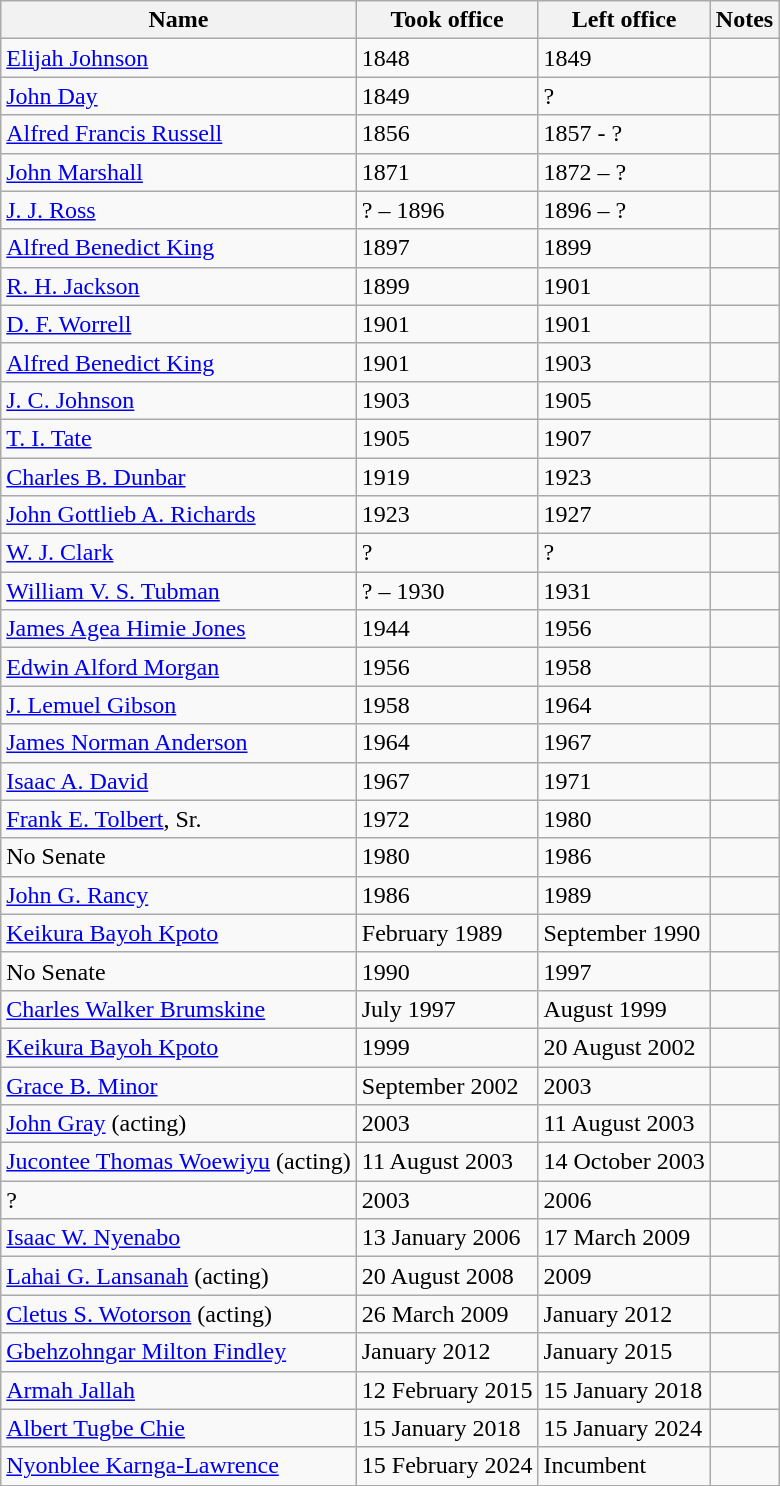<table class="wikitable">
<tr>
<th>Name</th>
<th>Took office</th>
<th>Left office</th>
<th>Notes</th>
</tr>
<tr>
<td><a href='#'>Elijah Johnson</a></td>
<td>1848</td>
<td>1849</td>
<td></td>
</tr>
<tr>
<td><a href='#'>John Day</a></td>
<td>1849</td>
<td>?</td>
<td></td>
</tr>
<tr>
<td><a href='#'>Alfred Francis Russell</a></td>
<td>1856</td>
<td>1857 - ?</td>
<td></td>
</tr>
<tr>
<td><a href='#'>John Marshall</a></td>
<td>1871</td>
<td>1872 – ?</td>
<td></td>
</tr>
<tr>
<td><a href='#'>J. J. Ross</a></td>
<td>? – 1896</td>
<td>1896 – ?</td>
<td></td>
</tr>
<tr>
<td><a href='#'>Alfred Benedict King</a></td>
<td>1897</td>
<td>1899</td>
<td></td>
</tr>
<tr>
<td><a href='#'>R. H. Jackson</a></td>
<td>1899</td>
<td>1901</td>
<td></td>
</tr>
<tr>
<td><a href='#'>D. F. Worrell</a></td>
<td>1901</td>
<td>1901</td>
<td></td>
</tr>
<tr>
<td><a href='#'>Alfred Benedict King</a></td>
<td>1901</td>
<td>1903</td>
<td></td>
</tr>
<tr>
<td><a href='#'>J. C. Johnson</a></td>
<td>1903</td>
<td>1905</td>
<td></td>
</tr>
<tr>
<td><a href='#'>T. I. Tate</a></td>
<td>1905</td>
<td>1907</td>
<td></td>
</tr>
<tr>
<td><a href='#'>Charles B. Dunbar</a></td>
<td>1919</td>
<td>1923</td>
<td></td>
</tr>
<tr>
<td><a href='#'>John Gottlieb A. Richards</a></td>
<td>1923</td>
<td>1927</td>
<td></td>
</tr>
<tr>
<td><a href='#'>W. J. Clark</a></td>
<td>?</td>
<td>?</td>
<td></td>
</tr>
<tr>
<td><a href='#'>William V. S. Tubman</a></td>
<td>? – 1930</td>
<td>1931</td>
<td></td>
</tr>
<tr>
<td><a href='#'>James Agea Himie Jones</a></td>
<td>1944</td>
<td>1956</td>
<td></td>
</tr>
<tr>
<td><a href='#'>Edwin Alford Morgan</a></td>
<td>1956</td>
<td>1958</td>
<td></td>
</tr>
<tr>
<td><a href='#'>J. Lemuel Gibson</a></td>
<td>1958</td>
<td>1964</td>
<td></td>
</tr>
<tr>
<td><a href='#'>James Norman Anderson</a></td>
<td>1964</td>
<td>1967</td>
<td></td>
</tr>
<tr>
<td><a href='#'>Isaac A. David</a></td>
<td>1967</td>
<td>1971</td>
<td></td>
</tr>
<tr>
<td><a href='#'>Frank E. Tolbert</a>, Sr.</td>
<td>1972</td>
<td>1980</td>
<td></td>
</tr>
<tr>
<td>No Senate</td>
<td>1980</td>
<td>1986</td>
<td></td>
</tr>
<tr>
<td><a href='#'>John G. Rancy</a></td>
<td>1986</td>
<td>1989</td>
<td></td>
</tr>
<tr>
<td><a href='#'>Keikura Bayoh Kpoto</a></td>
<td>February 1989</td>
<td>September 1990</td>
<td></td>
</tr>
<tr>
<td>No Senate</td>
<td>1990</td>
<td>1997</td>
<td></td>
</tr>
<tr>
<td><a href='#'>Charles Walker Brumskine</a></td>
<td>July 1997</td>
<td>August 1999</td>
<td></td>
</tr>
<tr>
<td><a href='#'>Keikura Bayoh Kpoto</a></td>
<td>1999</td>
<td>20 August 2002</td>
<td></td>
</tr>
<tr>
<td><a href='#'>Grace B. Minor</a></td>
<td>September 2002</td>
<td>2003</td>
<td></td>
</tr>
<tr>
<td><a href='#'>John Gray</a> (acting)</td>
<td>2003</td>
<td>11 August 2003</td>
<td></td>
</tr>
<tr>
<td><a href='#'>Jucontee Thomas Woewiyu</a> (acting)</td>
<td>11 August 2003</td>
<td>14 October 2003</td>
<td></td>
</tr>
<tr>
<td>?</td>
<td>2003</td>
<td>2006</td>
<td></td>
</tr>
<tr>
<td><a href='#'>Isaac W. Nyenabo</a></td>
<td>13 January 2006</td>
<td>17 March 2009</td>
<td></td>
</tr>
<tr>
<td><a href='#'>Lahai G. Lansanah</a> (acting)</td>
<td>20 August 2008</td>
<td>2009</td>
<td></td>
</tr>
<tr>
<td><a href='#'>Cletus S. Wotorson</a> (acting)</td>
<td>26 March 2009</td>
<td>January 2012</td>
<td></td>
</tr>
<tr>
<td><a href='#'>Gbehzohngar Milton Findley</a></td>
<td>January 2012</td>
<td>January 2015</td>
<td></td>
</tr>
<tr>
<td><a href='#'>Armah Jallah</a></td>
<td>12 February 2015</td>
<td>15 January 2018</td>
<td></td>
</tr>
<tr>
<td><a href='#'>Albert Tugbe Chie</a></td>
<td>15 January 2018</td>
<td>15 January 2024</td>
<td></td>
</tr>
<tr>
<td><a href='#'>Nyonblee Karnga-Lawrence</a></td>
<td>15 February 2024</td>
<td>Incumbent</td>
<td></td>
</tr>
</table>
